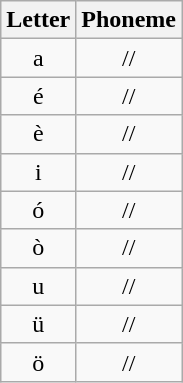<table class="wikitable">
<tr>
<th>Letter</th>
<th>Phoneme</th>
</tr>
<tr>
<td style="text-align:center;">a</td>
<td style="text-align:center;">//</td>
</tr>
<tr>
<td style="text-align:center;">é</td>
<td style="text-align:center;">//</td>
</tr>
<tr>
<td style="text-align:center;">è</td>
<td style="text-align:center;">//</td>
</tr>
<tr>
<td style="text-align:center;">i</td>
<td style="text-align:center;">//</td>
</tr>
<tr>
<td style="text-align:center;">ó</td>
<td style="text-align:center;">//</td>
</tr>
<tr>
<td style="text-align:center;">ò</td>
<td style="text-align:center;">//</td>
</tr>
<tr>
<td style="text-align:center;">u</td>
<td style="text-align:center;">//</td>
</tr>
<tr>
<td style="text-align:center;">ü</td>
<td style="text-align:center;">//</td>
</tr>
<tr>
<td style="text-align:center;">ö</td>
<td style="text-align:center;">//</td>
</tr>
</table>
